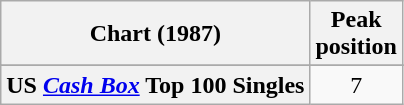<table class="wikitable sortable plainrowheaders" style="text-align:center">
<tr>
<th scope="col">Chart (1987)</th>
<th scope="col">Peak<br>position</th>
</tr>
<tr>
</tr>
<tr>
</tr>
<tr>
</tr>
<tr>
</tr>
<tr>
<th scope="row">US <em><a href='#'>Cash Box</a></em> Top 100 Singles</th>
<td>7</td>
</tr>
</table>
